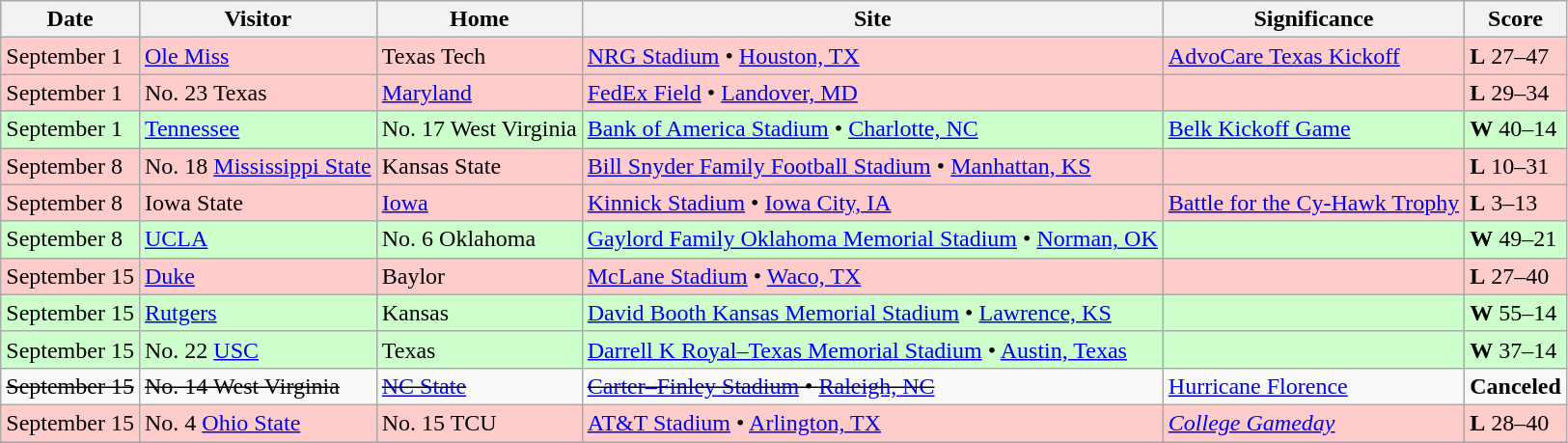<table class="wikitable">
<tr>
<th>Date</th>
<th>Visitor</th>
<th>Home</th>
<th>Site</th>
<th>Significance</th>
<th>Score</th>
</tr>
<tr style="background:#fcc;">
<td>September 1</td>
<td><a href='#'>Ole Miss</a></td>
<td>Texas Tech</td>
<td><a href='#'>NRG Stadium</a> • <a href='#'>Houston, TX</a></td>
<td><a href='#'>AdvoCare Texas Kickoff</a></td>
<td><strong>L</strong> 27–47</td>
</tr>
<tr style="background:#fcc;">
<td>September 1</td>
<td>No. 23 Texas</td>
<td><a href='#'>Maryland</a></td>
<td><a href='#'>FedEx Field</a> • <a href='#'>Landover, MD</a></td>
<td></td>
<td><strong>L</strong> 29–34</td>
</tr>
<tr style="background:#cfc;">
<td>September 1</td>
<td><a href='#'>Tennessee</a></td>
<td>No. 17 West Virginia</td>
<td><a href='#'>Bank of America Stadium</a> • <a href='#'>Charlotte, NC</a></td>
<td><a href='#'>Belk Kickoff Game</a></td>
<td><strong>W</strong> 40–14</td>
</tr>
<tr style="background:#fcc;">
<td>September 8</td>
<td>No. 18 <a href='#'>Mississippi State</a></td>
<td>Kansas State</td>
<td><a href='#'>Bill Snyder Family Football Stadium</a> • <a href='#'>Manhattan, KS</a></td>
<td></td>
<td><strong>L</strong> 10–31</td>
</tr>
<tr style="background:#fcc;">
<td>September 8</td>
<td>Iowa State</td>
<td><a href='#'>Iowa</a></td>
<td><a href='#'>Kinnick Stadium</a> • <a href='#'>Iowa City, IA</a></td>
<td><a href='#'>Battle for the Cy-Hawk Trophy</a></td>
<td><strong>L</strong> 3–13</td>
</tr>
<tr style="background:#cfc;">
<td>September 8</td>
<td><a href='#'>UCLA</a></td>
<td>No. 6 Oklahoma</td>
<td><a href='#'>Gaylord Family Oklahoma Memorial Stadium</a> • <a href='#'>Norman, OK</a></td>
<td></td>
<td><strong>W</strong> 49–21</td>
</tr>
<tr style="background:#fcc;">
<td>September 15</td>
<td><a href='#'>Duke</a></td>
<td>Baylor</td>
<td><a href='#'>McLane Stadium</a> • <a href='#'>Waco, TX</a></td>
<td></td>
<td><strong>L</strong> 27–40</td>
</tr>
<tr style="background:#cfc;">
<td>September 15</td>
<td><a href='#'>Rutgers</a></td>
<td>Kansas</td>
<td><a href='#'>David Booth Kansas Memorial Stadium</a> • <a href='#'>Lawrence, KS</a></td>
<td></td>
<td><strong>W</strong> 55–14</td>
</tr>
<tr style="background:#cfc;">
<td>September 15</td>
<td>No. 22 <a href='#'>USC</a></td>
<td>Texas</td>
<td><a href='#'>Darrell K Royal–Texas Memorial Stadium</a> • <a href='#'>Austin, Texas</a></td>
<td></td>
<td><strong>W</strong> 37–14</td>
</tr>
<tr style="background:#;">
<td><s>September 15</s></td>
<td><s>No. 14 West Virginia</s></td>
<td><s><a href='#'>NC State</a></s></td>
<td><s><a href='#'>Carter–Finley Stadium</a> • <a href='#'>Raleigh, NC</a></s></td>
<td><a href='#'>Hurricane Florence</a></td>
<td><strong>Canceled</strong></td>
</tr>
<tr style="background:#fcc;">
<td>September 15</td>
<td>No. 4 <a href='#'>Ohio State</a></td>
<td>No. 15 TCU</td>
<td><a href='#'>AT&T Stadium</a> • <a href='#'>Arlington, TX</a></td>
<td><em><a href='#'>College Gameday</a></em></td>
<td><strong>L</strong> 28–40</td>
</tr>
<tr>
</tr>
</table>
